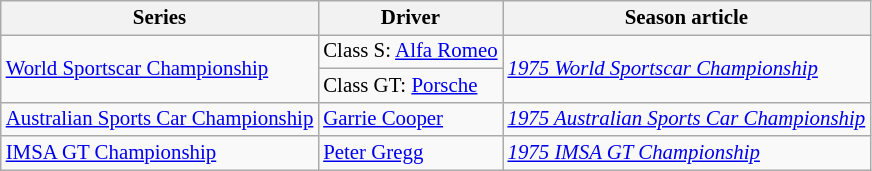<table class="wikitable" style="font-size: 87%;">
<tr>
<th>Series</th>
<th>Driver</th>
<th>Season article</th>
</tr>
<tr>
<td rowspan=2><a href='#'>World Sportscar Championship</a></td>
<td>Class S:  <a href='#'>Alfa Romeo</a></td>
<td rowspan=2><em><a href='#'>1975 World Sportscar Championship</a></em></td>
</tr>
<tr>
<td>Class GT:  <a href='#'>Porsche</a></td>
</tr>
<tr>
<td><a href='#'>Australian Sports Car Championship</a></td>
<td> <a href='#'>Garrie Cooper</a></td>
<td><em><a href='#'>1975 Australian Sports Car Championship</a></em></td>
</tr>
<tr>
<td><a href='#'>IMSA GT Championship</a></td>
<td> <a href='#'>Peter Gregg</a></td>
<td><em><a href='#'>1975 IMSA GT Championship</a></em></td>
</tr>
</table>
